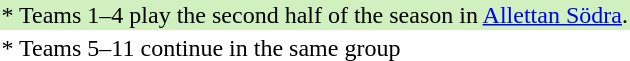<table>
<tr style="background: #D0F0C0;">
<td>* Teams 1–4 play the second half of the season in <a href='#'>Allettan Södra</a>.</td>
</tr>
<tr>
<td>* Teams 5–11 continue in the same group</td>
</tr>
</table>
